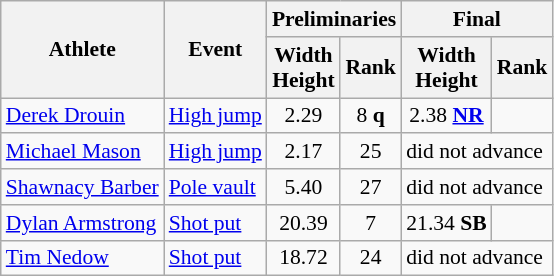<table class=wikitable style="font-size:90%;">
<tr>
<th rowspan="2">Athlete</th>
<th rowspan="2">Event</th>
<th colspan="2">Preliminaries</th>
<th colspan="2">Final</th>
</tr>
<tr>
<th>Width<br>Height</th>
<th>Rank</th>
<th>Width<br>Height</th>
<th>Rank</th>
</tr>
<tr style="border-top: single;">
<td><a href='#'>Derek Drouin</a></td>
<td><a href='#'>High jump</a></td>
<td align=center>2.29</td>
<td align=center>8 <strong>q</strong></td>
<td align=center>2.38 <strong><a href='#'>NR</a></strong></td>
<td align=center></td>
</tr>
<tr style="border-top: single;">
<td><a href='#'>Michael Mason</a></td>
<td><a href='#'>High jump</a></td>
<td align=center>2.17</td>
<td align=center>25</td>
<td colspan=2>did not advance</td>
</tr>
<tr style="border-top: single;">
<td><a href='#'>Shawnacy Barber</a></td>
<td><a href='#'>Pole vault</a></td>
<td align=center>5.40</td>
<td align=center>27</td>
<td colspan=2>did not advance</td>
</tr>
<tr style="border-top: single;">
<td><a href='#'>Dylan Armstrong</a></td>
<td><a href='#'>Shot put</a></td>
<td align=center>20.39</td>
<td align=center>7</td>
<td align=center>21.34 <strong>SB</strong></td>
<td align=center></td>
</tr>
<tr style="border-top: single;">
<td><a href='#'>Tim Nedow</a></td>
<td><a href='#'>Shot put</a></td>
<td align=center>18.72</td>
<td align=center>24</td>
<td colspan=2>did not advance</td>
</tr>
</table>
